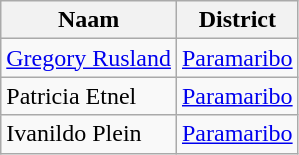<table class="wikitable sortable">
<tr>
<th>Naam</th>
<th>District</th>
</tr>
<tr>
<td><a href='#'>Gregory Rusland</a></td>
<td><a href='#'>Paramaribo</a></td>
</tr>
<tr>
<td>Patricia Etnel</td>
<td><a href='#'>Paramaribo</a></td>
</tr>
<tr>
<td>Ivanildo Plein</td>
<td><a href='#'>Paramaribo</a></td>
</tr>
</table>
